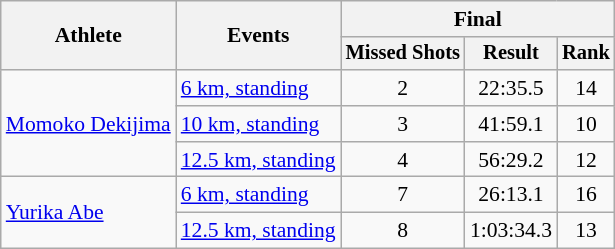<table class="wikitable" style="font-size:90%">
<tr>
<th rowspan="2">Athlete</th>
<th rowspan="2">Events</th>
<th colspan="5">Final</th>
</tr>
<tr style="font-size:95%">
<th>Missed Shots</th>
<th>Result</th>
<th>Rank</th>
</tr>
<tr align=center>
<td style="text-align:left;" rowspan="3"><a href='#'>Momoko Dekijima</a></td>
<td align=left><a href='#'>6 km, standing</a></td>
<td>2</td>
<td>22:35.5</td>
<td>14</td>
</tr>
<tr align=center>
<td align=left><a href='#'>10 km, standing</a></td>
<td>3</td>
<td>41:59.1</td>
<td>10</td>
</tr>
<tr align=center>
<td align=left><a href='#'>12.5 km, standing</a></td>
<td>4</td>
<td>56:29.2</td>
<td>12</td>
</tr>
<tr align=center>
<td style="text-align:left;" rowspan="2"><a href='#'>Yurika Abe</a></td>
<td align=left><a href='#'>6 km, standing</a></td>
<td>7</td>
<td>26:13.1</td>
<td>16</td>
</tr>
<tr align=center>
<td align=left><a href='#'>12.5 km, standing</a></td>
<td>8</td>
<td>1:03:34.3</td>
<td>13</td>
</tr>
</table>
